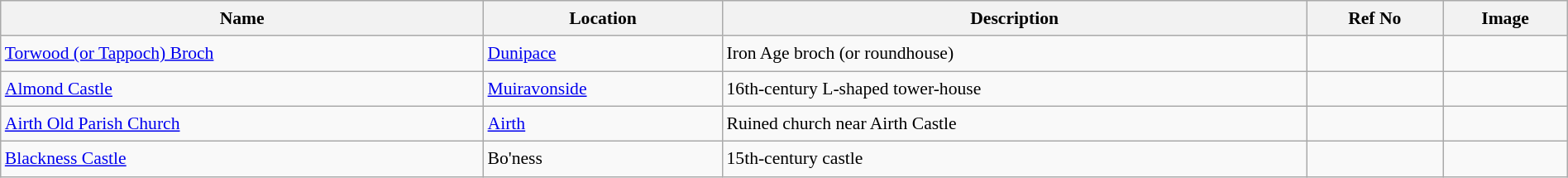<table class="wikitable sortable" style="font-size: 90%;width:100%;border:0px;text-align:left;line-height:150%;">
<tr>
<th>Name</th>
<th>Location</th>
<th class="unsortable">Description</th>
<th>Ref No</th>
<th class="unsortable">Image</th>
</tr>
<tr>
<td><a href='#'>Torwood (or Tappoch) Broch</a></td>
<td><a href='#'>Dunipace</a></td>
<td>Iron Age broch (or roundhouse)</td>
<td></td>
<td></td>
</tr>
<tr>
<td><a href='#'>Almond Castle</a></td>
<td><a href='#'>Muiravonside</a></td>
<td>16th-century L-shaped tower-house</td>
<td></td>
<td></td>
</tr>
<tr>
<td><a href='#'>Airth Old Parish Church</a></td>
<td><a href='#'>Airth</a></td>
<td>Ruined church near Airth Castle</td>
<td></td>
<td></td>
</tr>
<tr>
<td><a href='#'>Blackness Castle</a></td>
<td>Bo'ness</td>
<td>15th-century castle</td>
<td></td>
<td></td>
</tr>
<tr>
</tr>
</table>
